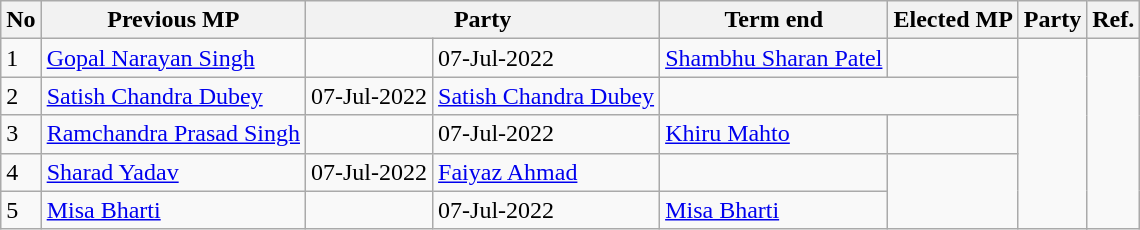<table class="wikitable sortable">
<tr>
<th>No</th>
<th>Previous MP</th>
<th colspan="2">Party</th>
<th>Term end</th>
<th>Elected MP</th>
<th colspan="2">Party</th>
<th>Ref.</th>
</tr>
<tr>
<td>1</td>
<td><a href='#'>Gopal Narayan Singh</a></td>
<td></td>
<td>07-Jul-2022</td>
<td><a href='#'>Shambhu Sharan Patel</a></td>
<td></td>
<td rowspan="5"></td>
</tr>
<tr>
<td>2</td>
<td><a href='#'>Satish Chandra Dubey</a></td>
<td>07-Jul-2022</td>
<td><a href='#'>Satish Chandra Dubey</a></td>
</tr>
<tr>
<td>3</td>
<td><a href='#'>Ramchandra Prasad Singh</a></td>
<td></td>
<td>07-Jul-2022</td>
<td><a href='#'>Khiru Mahto</a></td>
<td></td>
</tr>
<tr>
<td>4</td>
<td><a href='#'>Sharad Yadav</a></td>
<td>07-Jul-2022</td>
<td><a href='#'>Faiyaz Ahmad</a></td>
<td></td>
</tr>
<tr>
<td>5</td>
<td><a href='#'>Misa Bharti</a></td>
<td></td>
<td>07-Jul-2022</td>
<td><a href='#'>Misa Bharti</a></td>
</tr>
</table>
